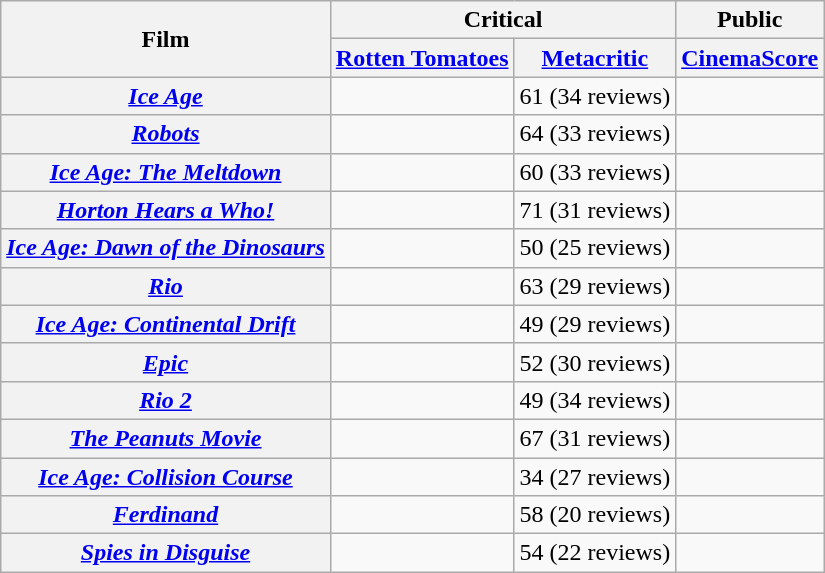<table class="wikitable plainrowheaders sortable" style="text-align: center;">
<tr>
<th scope="col" rowspan="2">Film</th>
<th scope="col" colspan="2">Critical</th>
<th scope="col">Public</th>
</tr>
<tr>
<th scope="col"><a href='#'>Rotten Tomatoes</a></th>
<th scope="col"><a href='#'>Metacritic</a></th>
<th scope="col"><a href='#'>CinemaScore</a></th>
</tr>
<tr>
<th scope="row"><em><a href='#'>Ice Age</a></em></th>
<td></td>
<td>61 (34 reviews)</td>
<td></td>
</tr>
<tr>
<th scope="row"><em><a href='#'>Robots</a></em></th>
<td></td>
<td>64 (33 reviews)</td>
<td></td>
</tr>
<tr>
<th scope="row"><em><a href='#'>Ice Age: The Meltdown</a></em></th>
<td></td>
<td>60 (33 reviews)</td>
<td></td>
</tr>
<tr>
<th scope="row"><em><a href='#'>Horton Hears a Who!</a></em></th>
<td></td>
<td>71 (31 reviews)</td>
<td></td>
</tr>
<tr>
<th scope="row"><em><a href='#'>Ice Age: Dawn of the Dinosaurs</a></em></th>
<td></td>
<td>50 (25 reviews)</td>
<td></td>
</tr>
<tr>
<th scope="row"><em><a href='#'>Rio</a></em></th>
<td></td>
<td>63 (29 reviews)</td>
<td></td>
</tr>
<tr>
<th scope="row"><em><a href='#'>Ice Age: Continental Drift</a></em></th>
<td></td>
<td>49 (29 reviews)</td>
<td></td>
</tr>
<tr>
<th scope="row"><em><a href='#'>Epic</a></em></th>
<td></td>
<td>52 (30 reviews)</td>
<td></td>
</tr>
<tr>
<th scope="row"><em><a href='#'>Rio 2</a></em></th>
<td></td>
<td>49 (34 reviews)</td>
<td></td>
</tr>
<tr>
<th scope="row"><em><a href='#'>The Peanuts Movie</a></em></th>
<td></td>
<td>67 (31 reviews)</td>
<td></td>
</tr>
<tr>
<th scope="row"><em><a href='#'>Ice Age: Collision Course</a></em></th>
<td></td>
<td>34 (27 reviews)</td>
<td></td>
</tr>
<tr>
<th scope="row"><em><a href='#'>Ferdinand</a></em></th>
<td></td>
<td>58 (20 reviews)</td>
<td></td>
</tr>
<tr>
<th scope="row"><em><a href='#'>Spies in Disguise</a></em></th>
<td></td>
<td>54 (22 reviews)</td>
<td></td>
</tr>
</table>
